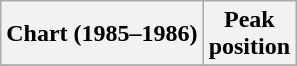<table class="wikitable plainrowheaders">
<tr>
<th scope="col">Chart (1985–1986)</th>
<th scope="col">Peak<br>position</th>
</tr>
<tr>
</tr>
</table>
